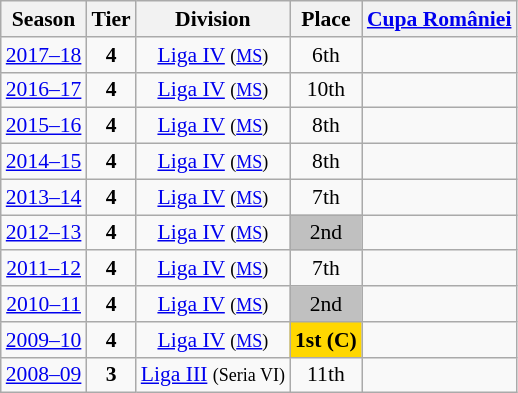<table class="wikitable" style="text-align:center; font-size:90%">
<tr>
<th>Season</th>
<th>Tier</th>
<th>Division</th>
<th>Place</th>
<th><a href='#'>Cupa României</a></th>
</tr>
<tr>
<td><a href='#'>2017–18</a></td>
<td><strong>4</strong></td>
<td><a href='#'>Liga IV</a> <small>(<a href='#'>MS</a>)</small></td>
<td>6th</td>
<td></td>
</tr>
<tr>
<td><a href='#'>2016–17</a></td>
<td><strong>4</strong></td>
<td><a href='#'>Liga IV</a> <small>(<a href='#'>MS</a>)</small></td>
<td>10th</td>
<td></td>
</tr>
<tr>
<td><a href='#'>2015–16</a></td>
<td><strong>4</strong></td>
<td><a href='#'>Liga IV</a> <small>(<a href='#'>MS</a>)</small></td>
<td>8th</td>
<td></td>
</tr>
<tr>
<td><a href='#'>2014–15</a></td>
<td><strong>4</strong></td>
<td><a href='#'>Liga IV</a> <small>(<a href='#'>MS</a>)</small></td>
<td>8th</td>
<td></td>
</tr>
<tr>
<td><a href='#'>2013–14</a></td>
<td><strong>4</strong></td>
<td><a href='#'>Liga IV</a> <small>(<a href='#'>MS</a>)</small></td>
<td>7th</td>
<td></td>
</tr>
<tr>
<td><a href='#'>2012–13</a></td>
<td><strong>4</strong></td>
<td><a href='#'>Liga IV</a> <small>(<a href='#'>MS</a>)</small></td>
<td align=center bgcolor=silver>2nd</td>
<td></td>
</tr>
<tr>
<td><a href='#'>2011–12</a></td>
<td><strong>4</strong></td>
<td><a href='#'>Liga IV</a> <small>(<a href='#'>MS</a>)</small></td>
<td>7th</td>
<td></td>
</tr>
<tr>
<td><a href='#'>2010–11</a></td>
<td><strong>4</strong></td>
<td><a href='#'>Liga IV</a> <small>(<a href='#'>MS</a>)</small></td>
<td align=center bgcolor=silver>2nd</td>
<td></td>
</tr>
<tr>
<td><a href='#'>2009–10</a></td>
<td><strong>4</strong></td>
<td><a href='#'>Liga IV</a> <small>(<a href='#'>MS</a>)</small></td>
<td align=center bgcolor=gold><strong>1st (C)</strong></td>
<td></td>
</tr>
<tr>
<td><a href='#'>2008–09</a></td>
<td><strong>3</strong></td>
<td><a href='#'>Liga III</a> <small>(Seria VI)</small></td>
<td>11th</td>
<td></td>
</tr>
</table>
